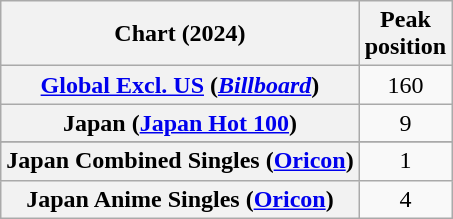<table class="wikitable plainrowheaders sortable" style="text-align:center">
<tr>
<th scope="col">Chart (2024)</th>
<th scope="col">Peak<br>position</th>
</tr>
<tr>
<th scope="row"><a href='#'>Global Excl. US</a> (<em><a href='#'>Billboard</a></em>)</th>
<td>160</td>
</tr>
<tr>
<th scope="row">Japan (<a href='#'>Japan Hot 100</a>)</th>
<td>9</td>
</tr>
<tr>
</tr>
<tr>
<th scope="row">Japan Combined Singles (<a href='#'>Oricon</a>)</th>
<td>1</td>
</tr>
<tr>
<th scope="row">Japan Anime Singles (<a href='#'>Oricon</a>)</th>
<td>4</td>
</tr>
</table>
